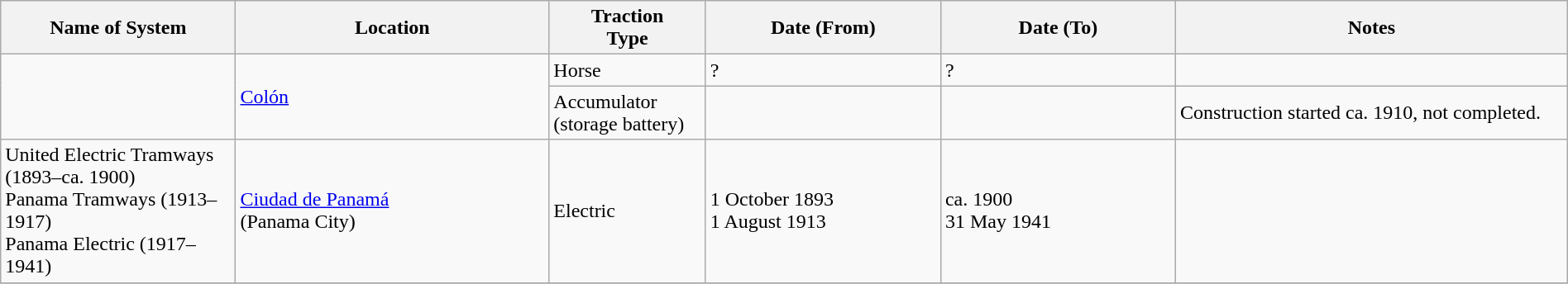<table class="wikitable" width=100%>
<tr>
<th width=15%>Name of System</th>
<th width=20%>Location</th>
<th width=10%>Traction<br>Type</th>
<th width=15%>Date (From)</th>
<th width=15%>Date (To)</th>
<th width=25%>Notes</th>
</tr>
<tr>
<td rowspan="2"> </td>
<td rowspan="2"><a href='#'>Colón</a></td>
<td>Horse</td>
<td>?</td>
<td>?</td>
<td> </td>
</tr>
<tr>
<td>Accumulator (storage battery)</td>
<td> </td>
<td> </td>
<td>Construction started ca. 1910, not completed.</td>
</tr>
<tr>
<td>United Electric Tramways (1893–ca. 1900)<br>Panama Tramways (1913–1917)<br>
Panama Electric (1917–1941)</td>
<td><a href='#'>Ciudad de Panamá</a> <br>(Panama City)</td>
<td>Electric</td>
<td>1 October 1893<br>1 August 1913</td>
<td>ca. 1900<br>31 May 1941</td>
<td></td>
</tr>
<tr>
</tr>
</table>
